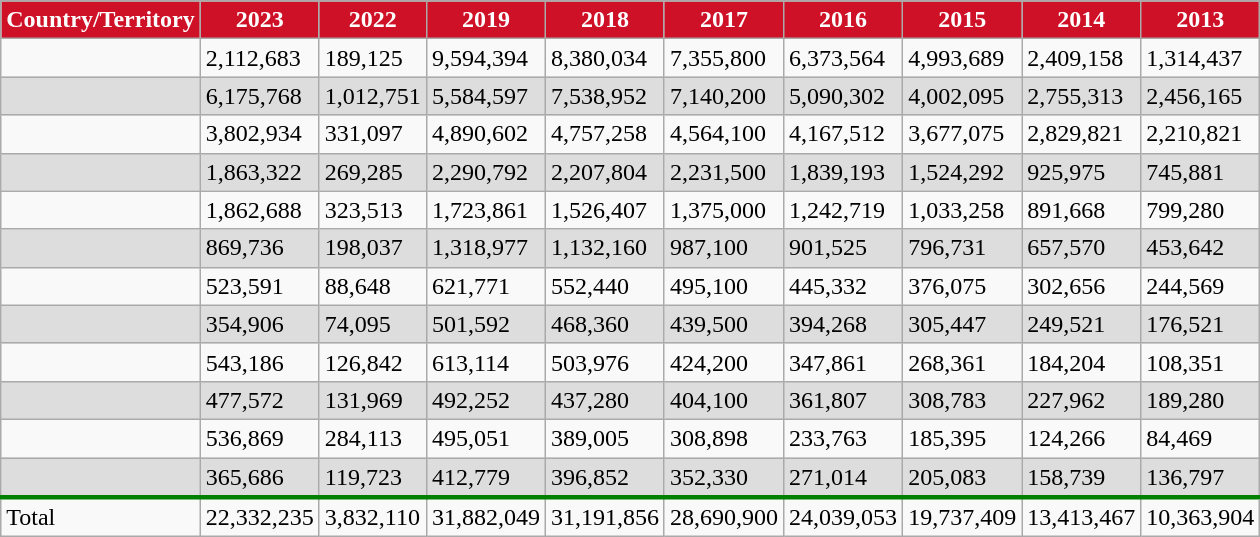<table class="wikitable sortable">
<tr>
</tr>
<tr style=color:white>
<th style=background:#ce1126>Country/Territory</th>
<th style=background:#ce1126>2023</th>
<th style=background:#ce1126>2022</th>
<th style=background:#ce1126>2019</th>
<th style=background:#ce1126>2018</th>
<th style=background:#ce1126>2017</th>
<th style=background:#ce1126>2016</th>
<th style=background:#ce1126>2015</th>
<th style=background:#ce1126>2014</th>
<th style=background:#ce1126>2013</th>
</tr>
<tr>
<td></td>
<td>  2,112,683</td>
<td>  189,125</td>
<td>  9,594,394</td>
<td>  8,380,034</td>
<td>  7,355,800</td>
<td>  6,373,564</td>
<td>  4,993,689</td>
<td>  2,409,158</td>
<td>  1,314,437</td>
</tr>
<tr style=background-color:#DDDDDD;">
<td></td>
<td>  6,175,768</td>
<td>  1,012,751</td>
<td>  5,584,597</td>
<td>  7,538,952</td>
<td>  7,140,200</td>
<td>  5,090,302</td>
<td>  4,002,095</td>
<td>  2,755,313</td>
<td>  2,456,165</td>
</tr>
<tr>
<td></td>
<td>  3,802,934</td>
<td>  331,097</td>
<td>  4,890,602</td>
<td>  4,757,258</td>
<td>  4,564,100</td>
<td>  4,167,512</td>
<td>  3,677,075</td>
<td>  2,829,821</td>
<td>  2,210,821</td>
</tr>
<tr style=background-color:#DDDDDD;">
<td></td>
<td>  1,863,322</td>
<td>  269,285</td>
<td>  2,290,792</td>
<td>  2,207,804</td>
<td>  2,231,500</td>
<td>  1,839,193</td>
<td>  1,524,292</td>
<td>  925,975</td>
<td>  745,881</td>
</tr>
<tr>
<td></td>
<td>  1,862,688</td>
<td>  323,513</td>
<td>  1,723,861</td>
<td>  1,526,407</td>
<td>  1,375,000</td>
<td>  1,242,719</td>
<td>  1,033,258</td>
<td>  891,668</td>
<td>  799,280</td>
</tr>
<tr style=background-color:#DDDDDD;">
<td></td>
<td>  869,736</td>
<td>  198,037</td>
<td>  1,318,977</td>
<td>  1,132,160</td>
<td>  987,100</td>
<td>  901,525</td>
<td>  796,731</td>
<td>  657,570</td>
<td>  453,642</td>
</tr>
<tr>
<td></td>
<td>  523,591</td>
<td>  88,648</td>
<td>  621,771</td>
<td>  552,440</td>
<td>  495,100</td>
<td>  445,332</td>
<td>  376,075</td>
<td>  302,656</td>
<td>  244,569</td>
</tr>
<tr style=background-color:#DDDDDD;">
<td></td>
<td>  354,906</td>
<td>  74,095</td>
<td>  501,592</td>
<td>  468,360</td>
<td>  439,500</td>
<td>  394,268</td>
<td>  305,447</td>
<td>  249,521</td>
<td>  176,521</td>
</tr>
<tr>
<td></td>
<td>  543,186</td>
<td>  126,842</td>
<td>  613,114</td>
<td>  503,976</td>
<td>  424,200</td>
<td>  347,861</td>
<td>  268,361</td>
<td>  184,204</td>
<td>  108,351</td>
</tr>
<tr style=background-color:#DDDDDD;">
<td></td>
<td>  477,572</td>
<td>  131,969</td>
<td>  492,252</td>
<td>  437,280</td>
<td>  404,100</td>
<td>  361,807</td>
<td>  308,783</td>
<td>  227,962</td>
<td>  189,280</td>
</tr>
<tr>
<td></td>
<td>  536,869</td>
<td>  284,113</td>
<td>  495,051</td>
<td>  389,005</td>
<td>  308,898</td>
<td>  233,763</td>
<td>  185,395</td>
<td>  124,266</td>
<td>  84,469</td>
</tr>
<tr style=background-color:#DDDDDD;">
<td></td>
<td>  365,686</td>
<td>  119,723</td>
<td>  412,779</td>
<td>  396,852</td>
<td>  352,330</td>
<td>  271,014</td>
<td>  205,083</td>
<td>  158,739</td>
<td>  136,797</td>
</tr>
<tr style="border-top:3px solid green;">
<td>Total</td>
<td>  22,332,235</td>
<td>  3,832,110</td>
<td>  31,882,049</td>
<td>  31,191,856</td>
<td>  28,690,900</td>
<td>  24,039,053</td>
<td>  19,737,409</td>
<td>  13,413,467</td>
<td>  10,363,904</td>
</tr>
</table>
